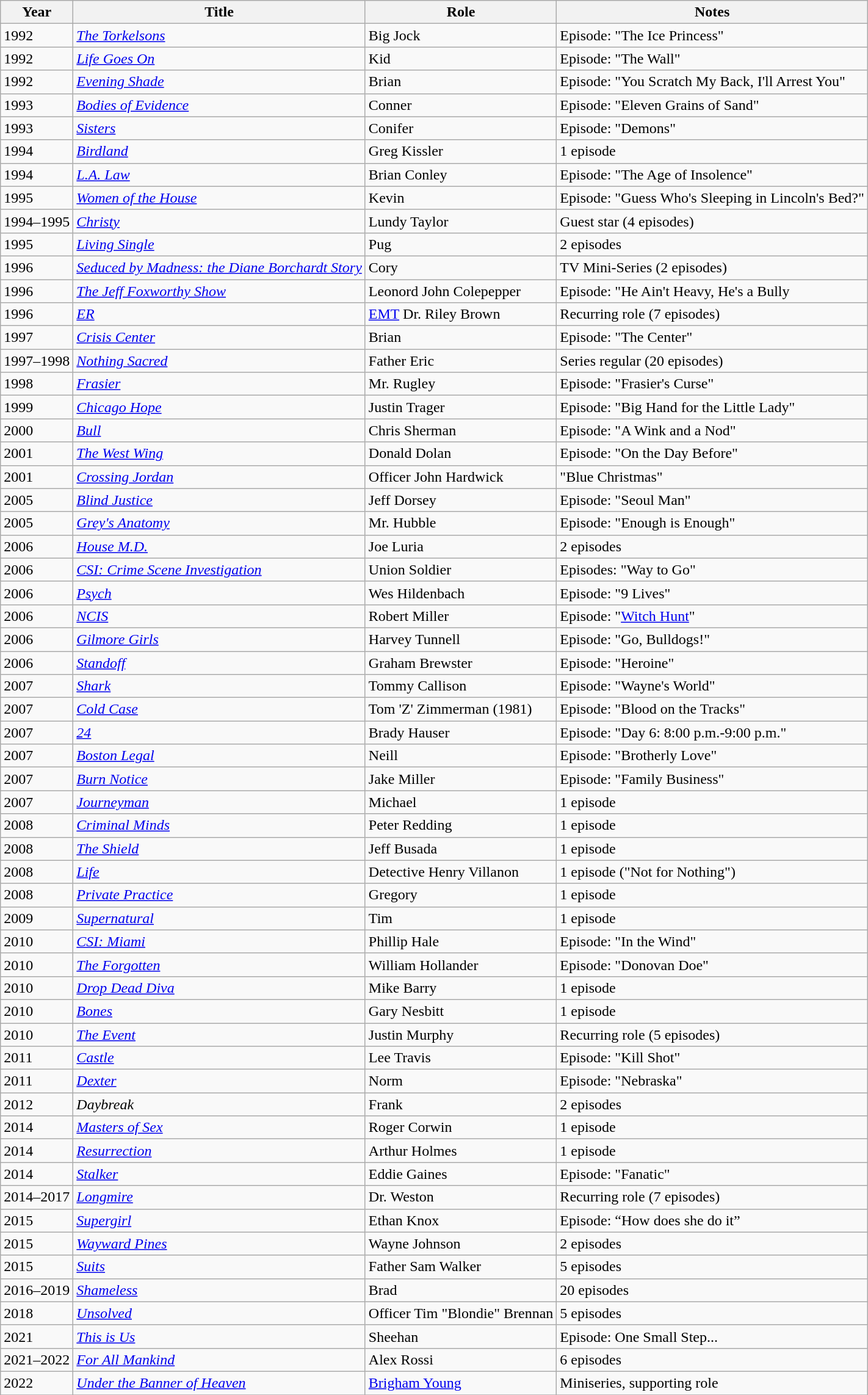<table class="wikitable sortable">
<tr>
<th>Year</th>
<th>Title</th>
<th>Role</th>
<th class="unsortable">Notes</th>
</tr>
<tr>
<td>1992</td>
<td><em><a href='#'>The Torkelsons</a></em></td>
<td>Big Jock</td>
<td>Episode: "The Ice Princess"</td>
</tr>
<tr>
<td>1992</td>
<td><em><a href='#'>Life Goes On</a></em></td>
<td>Kid</td>
<td>Episode: "The Wall"</td>
</tr>
<tr>
<td>1992</td>
<td><em><a href='#'>Evening Shade</a></em></td>
<td>Brian</td>
<td>Episode: "You Scratch My Back, I'll Arrest You"</td>
</tr>
<tr>
<td>1993</td>
<td><em><a href='#'>Bodies of Evidence</a></em></td>
<td>Conner</td>
<td>Episode: "Eleven Grains of Sand"</td>
</tr>
<tr>
<td>1993</td>
<td><em><a href='#'>Sisters</a></em></td>
<td>Conifer</td>
<td>Episode: "Demons"</td>
</tr>
<tr>
<td>1994</td>
<td><em><a href='#'>Birdland</a></em></td>
<td>Greg Kissler</td>
<td>1 episode</td>
</tr>
<tr>
<td>1994</td>
<td><em><a href='#'>L.A. Law</a></em></td>
<td>Brian Conley</td>
<td>Episode: "The Age of Insolence"</td>
</tr>
<tr>
<td>1995</td>
<td><em><a href='#'>Women of the House</a></em></td>
<td>Kevin</td>
<td>Episode: "Guess Who's Sleeping in Lincoln's Bed?"</td>
</tr>
<tr>
<td>1994–1995</td>
<td><em><a href='#'>Christy</a></em></td>
<td>Lundy Taylor</td>
<td>Guest star (4 episodes)</td>
</tr>
<tr>
<td>1995</td>
<td><em><a href='#'>Living Single</a></em></td>
<td>Pug</td>
<td>2 episodes</td>
</tr>
<tr>
<td>1996</td>
<td><em><a href='#'>Seduced by Madness: the Diane Borchardt Story</a></em></td>
<td>Cory</td>
<td>TV Mini-Series (2 episodes)</td>
</tr>
<tr>
<td>1996</td>
<td><em><a href='#'>The Jeff Foxworthy Show</a></em></td>
<td>Leonord John Colepepper</td>
<td>Episode: "He Ain't Heavy, He's a Bully</td>
</tr>
<tr>
<td>1996</td>
<td><em><a href='#'>ER</a></em></td>
<td><a href='#'>EMT</a> Dr. Riley Brown</td>
<td>Recurring role (7 episodes)</td>
</tr>
<tr>
<td>1997</td>
<td><em><a href='#'>Crisis Center</a></em></td>
<td>Brian</td>
<td>Episode: "The Center"</td>
</tr>
<tr>
<td>1997–1998</td>
<td><em><a href='#'>Nothing Sacred</a></em></td>
<td>Father Eric</td>
<td>Series regular (20 episodes)</td>
</tr>
<tr>
<td>1998</td>
<td><em><a href='#'>Frasier</a></em></td>
<td>Mr. Rugley</td>
<td>Episode: "Frasier's Curse"</td>
</tr>
<tr>
<td>1999</td>
<td><em><a href='#'>Chicago Hope</a></em></td>
<td>Justin Trager</td>
<td>Episode: "Big Hand for the Little Lady"</td>
</tr>
<tr>
<td>2000</td>
<td><em><a href='#'>Bull</a></em></td>
<td>Chris Sherman</td>
<td>Episode: "A Wink and a Nod"</td>
</tr>
<tr>
<td>2001</td>
<td><em><a href='#'>The West Wing</a></em></td>
<td>Donald Dolan</td>
<td>Episode: "On the Day Before"</td>
</tr>
<tr>
<td>2001</td>
<td><em><a href='#'>Crossing Jordan</a></em></td>
<td>Officer John Hardwick</td>
<td>"Blue Christmas"</td>
</tr>
<tr>
<td>2005</td>
<td><em><a href='#'>Blind Justice</a></em></td>
<td>Jeff Dorsey</td>
<td>Episode: "Seoul Man"</td>
</tr>
<tr>
<td>2005</td>
<td><em><a href='#'>Grey's Anatomy</a></em></td>
<td>Mr. Hubble</td>
<td>Episode: "Enough is Enough"</td>
</tr>
<tr>
<td>2006</td>
<td><em><a href='#'>House M.D.</a></em></td>
<td>Joe Luria</td>
<td>2 episodes</td>
</tr>
<tr>
<td>2006</td>
<td><em><a href='#'>CSI: Crime Scene Investigation</a></em></td>
<td>Union Soldier</td>
<td>Episodes: "Way to Go"</td>
</tr>
<tr>
<td>2006</td>
<td><em><a href='#'>Psych</a></em></td>
<td>Wes Hildenbach</td>
<td>Episode: "9 Lives"</td>
</tr>
<tr>
<td>2006</td>
<td><em><a href='#'>NCIS</a></em></td>
<td>Robert Miller</td>
<td>Episode: "<a href='#'>Witch Hunt</a>"</td>
</tr>
<tr>
<td>2006</td>
<td><em><a href='#'>Gilmore Girls</a></em></td>
<td>Harvey Tunnell</td>
<td>Episode: "Go, Bulldogs!"</td>
</tr>
<tr>
<td>2006</td>
<td><em><a href='#'>Standoff</a></em></td>
<td>Graham Brewster</td>
<td>Episode: "Heroine"</td>
</tr>
<tr>
<td>2007</td>
<td><em><a href='#'>Shark</a></em></td>
<td>Tommy Callison</td>
<td>Episode: "Wayne's World"</td>
</tr>
<tr>
<td>2007</td>
<td><em><a href='#'>Cold Case</a></em></td>
<td>Tom 'Z' Zimmerman (1981)</td>
<td>Episode: "Blood on the Tracks"</td>
</tr>
<tr>
<td>2007</td>
<td><em><a href='#'>24</a></em></td>
<td>Brady Hauser</td>
<td>Episode: "Day 6: 8:00 p.m.-9:00 p.m."</td>
</tr>
<tr>
<td>2007</td>
<td><em><a href='#'>Boston Legal</a></em></td>
<td>Neill</td>
<td>Episode: "Brotherly Love"</td>
</tr>
<tr>
<td>2007</td>
<td><em><a href='#'>Burn Notice</a></em></td>
<td>Jake Miller</td>
<td>Episode: "Family Business"</td>
</tr>
<tr>
<td>2007</td>
<td><em><a href='#'>Journeyman</a></em></td>
<td>Michael</td>
<td>1 episode</td>
</tr>
<tr>
<td>2008</td>
<td><em><a href='#'>Criminal Minds</a></em></td>
<td>Peter Redding</td>
<td>1 episode</td>
</tr>
<tr>
<td>2008</td>
<td><em><a href='#'>The Shield</a></em></td>
<td>Jeff Busada</td>
<td>1 episode</td>
</tr>
<tr>
<td>2008</td>
<td><em><a href='#'>Life</a></em></td>
<td>Detective Henry Villanon</td>
<td>1 episode ("Not for Nothing")</td>
</tr>
<tr>
<td>2008</td>
<td><em><a href='#'>Private Practice</a></em></td>
<td>Gregory</td>
<td>1 episode</td>
</tr>
<tr>
<td>2009</td>
<td><em><a href='#'>Supernatural</a></em></td>
<td>Tim</td>
<td>1 episode</td>
</tr>
<tr>
<td>2010</td>
<td><em><a href='#'>CSI: Miami</a></em></td>
<td>Phillip Hale</td>
<td>Episode: "In the Wind"</td>
</tr>
<tr>
<td>2010</td>
<td><em><a href='#'>The Forgotten</a></em></td>
<td>William Hollander</td>
<td>Episode: "Donovan Doe"</td>
</tr>
<tr>
<td>2010</td>
<td><em><a href='#'>Drop Dead Diva</a></em></td>
<td>Mike Barry</td>
<td>1 episode</td>
</tr>
<tr>
<td>2010</td>
<td><em><a href='#'>Bones</a></em></td>
<td>Gary Nesbitt</td>
<td>1 episode</td>
</tr>
<tr>
<td>2010</td>
<td><em><a href='#'>The Event</a></em></td>
<td>Justin Murphy</td>
<td>Recurring role (5 episodes)</td>
</tr>
<tr>
<td>2011</td>
<td><em><a href='#'>Castle</a></em></td>
<td>Lee Travis</td>
<td>Episode: "Kill Shot"</td>
</tr>
<tr>
<td>2011</td>
<td><em><a href='#'>Dexter</a></em></td>
<td>Norm</td>
<td>Episode: "Nebraska"</td>
</tr>
<tr>
<td>2012</td>
<td><em>Daybreak</em></td>
<td>Frank</td>
<td>2 episodes</td>
</tr>
<tr>
<td>2014</td>
<td><em><a href='#'>Masters of Sex</a></em></td>
<td>Roger Corwin</td>
<td>1 episode</td>
</tr>
<tr>
<td>2014</td>
<td><em><a href='#'>Resurrection</a></em></td>
<td>Arthur Holmes</td>
<td>1 episode</td>
</tr>
<tr>
<td>2014</td>
<td><em><a href='#'>Stalker</a></em></td>
<td>Eddie Gaines</td>
<td>Episode: "Fanatic"</td>
</tr>
<tr>
<td>2014–2017</td>
<td><em><a href='#'>Longmire</a></em></td>
<td>Dr. Weston</td>
<td>Recurring role (7 episodes)</td>
</tr>
<tr>
<td>2015</td>
<td ! scope="row"><em><a href='#'>Supergirl</a></em></td>
<td>Ethan Knox</td>
<td>Episode: “How does she do it”</td>
</tr>
<tr>
<td>2015</td>
<td><em><a href='#'>Wayward Pines</a></em></td>
<td>Wayne Johnson</td>
<td>2 episodes</td>
</tr>
<tr>
<td>2015</td>
<td><em><a href='#'>Suits</a></em></td>
<td>Father Sam Walker</td>
<td>5 episodes</td>
</tr>
<tr>
<td>2016–2019</td>
<td><em><a href='#'>Shameless</a></em></td>
<td>Brad</td>
<td>20 episodes</td>
</tr>
<tr>
<td>2018</td>
<td><em><a href='#'>Unsolved</a></em></td>
<td>Officer Tim "Blondie" Brennan</td>
<td>5 episodes</td>
</tr>
<tr>
<td>2021</td>
<td><em><a href='#'>This is Us</a></em></td>
<td>Sheehan</td>
<td>Episode: One Small Step...</td>
</tr>
<tr>
<td>2021–2022</td>
<td><em><a href='#'>For All Mankind</a></em></td>
<td>Alex Rossi</td>
<td>6 episodes</td>
</tr>
<tr>
<td>2022</td>
<td><em><a href='#'>Under the Banner of Heaven</a></em></td>
<td><a href='#'>Brigham Young</a></td>
<td>Miniseries, supporting role</td>
</tr>
<tr>
</tr>
</table>
